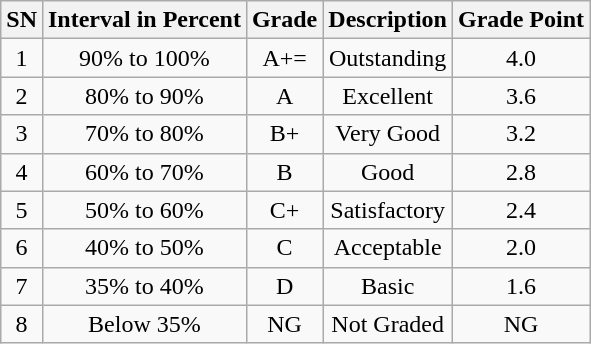<table class="wikitable sortable" style="text-align: center;">
<tr>
<th>SN</th>
<th>Interval in Percent</th>
<th>Grade</th>
<th>Description</th>
<th>Grade Point</th>
</tr>
<tr>
<td>1</td>
<td>90% to 100%</td>
<td>A+=</td>
<td>Outstanding</td>
<td>4.0</td>
</tr>
<tr>
<td>2</td>
<td>80% to 90%</td>
<td>A</td>
<td>Excellent</td>
<td>3.6</td>
</tr>
<tr>
<td>3</td>
<td>70% to 80%</td>
<td>B+</td>
<td>Very Good</td>
<td>3.2</td>
</tr>
<tr>
<td>4</td>
<td>60% to 70%</td>
<td>B</td>
<td>Good</td>
<td>2.8</td>
</tr>
<tr>
<td>5</td>
<td>50% to 60%</td>
<td>C+</td>
<td>Satisfactory</td>
<td>2.4</td>
</tr>
<tr>
<td>6</td>
<td>40% to 50%</td>
<td>C</td>
<td>Acceptable</td>
<td>2.0</td>
</tr>
<tr>
<td>7</td>
<td>35% to 40%</td>
<td>D</td>
<td>Basic</td>
<td>1.6</td>
</tr>
<tr>
<td>8</td>
<td>Below 35%</td>
<td>NG</td>
<td>Not Graded</td>
<td>NG</td>
</tr>
</table>
